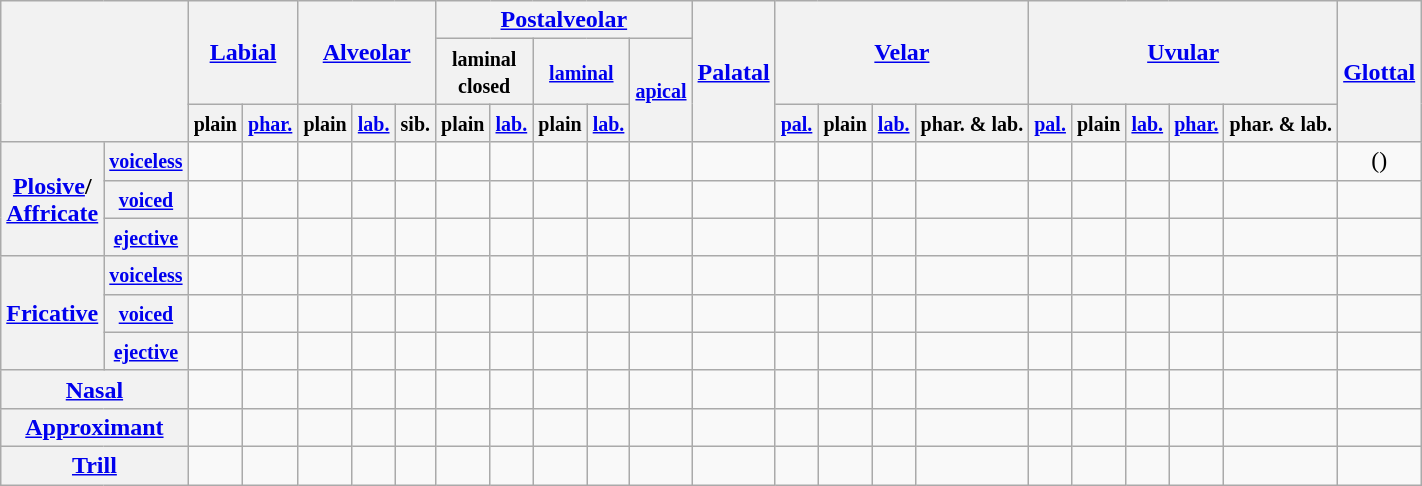<table class="wikitable" style="text-align: center;">
<tr>
<th rowspan="3"  colspan="2"></th>
<th rowspan="2"  colspan="2"><a href='#'>Labial</a></th>
<th rowspan="2"  colspan="3"><a href='#'>Alveolar</a></th>
<th colspan="5"><a href='#'>Postalveolar</a></th>
<th rowspan="3"><a href='#'>Palatal</a></th>
<th rowspan="2"  colspan="4"><a href='#'>Velar</a></th>
<th rowspan="2"  colspan="5"><a href='#'>Uvular</a></th>
<th rowspan="3"><a href='#'>Glottal</a></th>
</tr>
<tr>
<th colspan="2"><small>laminal<br>closed</small></th>
<th colspan="2"><small><a href='#'>laminal</a></small></th>
<th rowspan="2"><small><a href='#'>apical</a></small></th>
</tr>
<tr>
<th><small>plain</small></th>
<th><small><a href='#'>phar.</a></small></th>
<th><small>plain</small></th>
<th><small><a href='#'>lab.</a></small></th>
<th><small>sib.</small></th>
<th><small>plain</small></th>
<th><small><a href='#'>lab.</a></small></th>
<th><small>plain</small></th>
<th><small><a href='#'>lab.</a></small></th>
<th><small><a href='#'>pal.</a></small></th>
<th><small>plain</small></th>
<th><small><a href='#'>lab.</a></small></th>
<th><small>phar. & lab.</small></th>
<th><small><a href='#'>pal.</a></small></th>
<th><small>plain</small></th>
<th><small><a href='#'>lab.</a></small></th>
<th><small><a href='#'>phar.</a></small></th>
<th><small>phar. & lab.</small></th>
</tr>
<tr>
<th rowspan="3"><a href='#'>Plosive</a>/<br><a href='#'>Affricate</a></th>
<th><small><a href='#'>voiceless</a></small></th>
<td></td>
<td></td>
<td></td>
<td></td>
<td></td>
<td></td>
<td></td>
<td></td>
<td></td>
<td></td>
<td></td>
<td></td>
<td></td>
<td></td>
<td></td>
<td></td>
<td></td>
<td></td>
<td></td>
<td></td>
<td>()</td>
</tr>
<tr>
<th><small><a href='#'>voiced</a></small></th>
<td></td>
<td></td>
<td></td>
<td></td>
<td></td>
<td></td>
<td></td>
<td></td>
<td></td>
<td></td>
<td></td>
<td></td>
<td></td>
<td></td>
<td></td>
<td></td>
<td></td>
<td></td>
<td></td>
<td></td>
<td></td>
</tr>
<tr>
<th><small><a href='#'>ejective</a></small></th>
<td></td>
<td></td>
<td></td>
<td></td>
<td></td>
<td></td>
<td></td>
<td></td>
<td></td>
<td></td>
<td></td>
<td></td>
<td></td>
<td></td>
<td></td>
<td></td>
<td></td>
<td></td>
<td></td>
<td></td>
<td></td>
</tr>
<tr>
<th rowspan="3"><a href='#'>Fricative</a></th>
<th><small><a href='#'>voiceless</a></small></th>
<td></td>
<td></td>
<td></td>
<td></td>
<td></td>
<td></td>
<td></td>
<td></td>
<td></td>
<td></td>
<td></td>
<td></td>
<td></td>
<td></td>
<td></td>
<td></td>
<td></td>
<td></td>
<td></td>
<td></td>
<td></td>
</tr>
<tr>
<th><small><a href='#'>voiced</a></small></th>
<td></td>
<td></td>
<td></td>
<td></td>
<td></td>
<td></td>
<td></td>
<td></td>
<td></td>
<td></td>
<td></td>
<td></td>
<td></td>
<td></td>
<td></td>
<td></td>
<td></td>
<td></td>
<td></td>
<td></td>
<td></td>
</tr>
<tr>
<th><small><a href='#'>ejective</a></small></th>
<td></td>
<td></td>
<td></td>
<td></td>
<td></td>
<td></td>
<td></td>
<td></td>
<td></td>
<td></td>
<td></td>
<td></td>
<td></td>
<td></td>
<td></td>
<td></td>
<td></td>
<td></td>
<td></td>
<td></td>
<td></td>
</tr>
<tr>
<th colspan="2"><a href='#'>Nasal</a></th>
<td></td>
<td></td>
<td></td>
<td></td>
<td></td>
<td></td>
<td></td>
<td></td>
<td></td>
<td></td>
<td></td>
<td></td>
<td></td>
<td></td>
<td></td>
<td></td>
<td></td>
<td></td>
<td></td>
<td></td>
<td></td>
</tr>
<tr>
<th colspan="2"><a href='#'>Approximant</a></th>
<td></td>
<td></td>
<td></td>
<td></td>
<td></td>
<td></td>
<td></td>
<td></td>
<td></td>
<td></td>
<td></td>
<td></td>
<td></td>
<td></td>
<td></td>
<td></td>
<td></td>
<td></td>
<td></td>
<td></td>
<td></td>
</tr>
<tr>
<th colspan="2"><a href='#'>Trill</a></th>
<td></td>
<td></td>
<td></td>
<td></td>
<td></td>
<td></td>
<td></td>
<td></td>
<td></td>
<td></td>
<td></td>
<td></td>
<td></td>
<td></td>
<td></td>
<td></td>
<td></td>
<td></td>
<td></td>
<td></td>
<td></td>
</tr>
</table>
